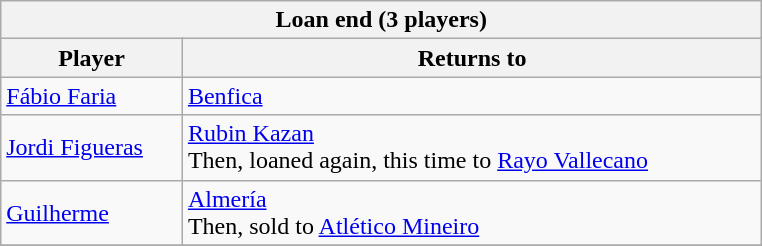<table class="wikitable collapsible collapsed">
<tr>
<th colspan="2" width="500"> <strong>Loan end</strong> (3 players)</th>
</tr>
<tr>
<th>Player</th>
<th>Returns to</th>
</tr>
<tr>
<td> <a href='#'>Fábio Faria</a></td>
<td> <a href='#'>Benfica</a></td>
</tr>
<tr>
<td> <a href='#'>Jordi Figueras</a></td>
<td> <a href='#'>Rubin Kazan</a><br>Then, loaned again, this time to  <a href='#'>Rayo Vallecano</a></td>
</tr>
<tr>
<td> <a href='#'>Guilherme</a></td>
<td> <a href='#'>Almería</a><br>Then, sold to  <a href='#'>Atlético Mineiro</a></td>
</tr>
<tr>
</tr>
</table>
